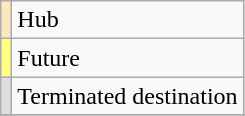<table class="wikitable">
<tr>
<td style="background-color: #FFE6BD"></td>
<td>Hub</td>
</tr>
<tr>
<td style="background-color:#FFFF80"></td>
<td>Future</td>
</tr>
<tr>
<td style="background-color:#DDDDDD"></td>
<td>Terminated destination</td>
</tr>
<tr>
</tr>
</table>
